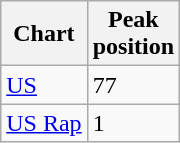<table class="wikitable sortable plainrowheaders">
<tr>
<th scope="col">Chart</th>
<th scope="col">Peak<br>position</th>
</tr>
<tr>
<td><a href='#'>US</a></td>
<td>77</td>
</tr>
<tr>
<td><a href='#'>US Rap</a></td>
<td>1</td>
</tr>
</table>
